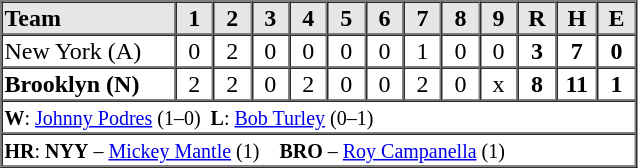<table border=1 cellspacing=0 width=425 style="margin-left:3em;">
<tr style="text-align:center; background-color:#e6e6e6;">
<th align=left width=125>Team</th>
<th width=25>1</th>
<th width=25>2</th>
<th width=25>3</th>
<th width=25>4</th>
<th width=25>5</th>
<th width=25>6</th>
<th width=25>7</th>
<th width=25>8</th>
<th width=25>9</th>
<th width=25>R</th>
<th width=25>H</th>
<th width=25>E</th>
</tr>
<tr style="text-align:center;">
<td align=left>New York (A)</td>
<td>0</td>
<td>2</td>
<td>0</td>
<td>0</td>
<td>0</td>
<td>0</td>
<td>1</td>
<td>0</td>
<td>0</td>
<td><strong>3</strong></td>
<td><strong>7</strong></td>
<td><strong>0</strong></td>
</tr>
<tr style="text-align:center;">
<td align=left><strong>Brooklyn (N)</strong></td>
<td>2</td>
<td>2</td>
<td>0</td>
<td>2</td>
<td>0</td>
<td>0</td>
<td>2</td>
<td>0</td>
<td>x</td>
<td><strong>8</strong></td>
<td><strong>11</strong></td>
<td><strong>1</strong></td>
</tr>
<tr style="text-align:left;">
<td colspan=13><small><strong>W</strong>: <a href='#'>Johnny Podres</a> (1–0)  <strong>L</strong>: <a href='#'>Bob Turley</a> (0–1)</small></td>
</tr>
<tr style="text-align:left;">
<td colspan=13><small><strong>HR</strong>: <strong>NYY</strong> – <a href='#'>Mickey Mantle</a> (1)    <strong>BRO</strong> – <a href='#'>Roy Campanella</a> (1)</small></td>
</tr>
</table>
